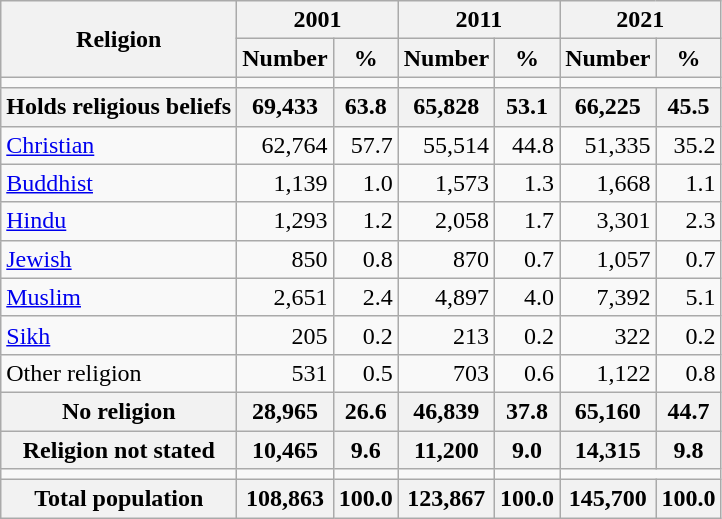<table class="wikitable sortable mw-collapsible mw-collapsed">
<tr>
<th rowspan="2">Religion</th>
<th colspan="2">2001</th>
<th colspan="2">2011</th>
<th colspan="2">2021</th>
</tr>
<tr>
<th>Number</th>
<th>%</th>
<th>Number</th>
<th>%</th>
<th>Number</th>
<th>%</th>
</tr>
<tr>
<td></td>
<td></td>
<td></td>
<td></td>
<td></td>
</tr>
<tr>
<th>Holds religious beliefs</th>
<th>69,433</th>
<th>63.8</th>
<th>65,828</th>
<th>53.1</th>
<th>66,225</th>
<th>45.5</th>
</tr>
<tr>
<td> <a href='#'>Christian</a></td>
<td align="right">62,764</td>
<td align="right">57.7</td>
<td align="right">55,514</td>
<td align="right">44.8</td>
<td align="right">51,335</td>
<td align="right">35.2</td>
</tr>
<tr>
<td> <a href='#'>Buddhist</a></td>
<td align="right">1,139</td>
<td align="right">1.0</td>
<td align="right">1,573</td>
<td align="right">1.3</td>
<td align="right">1,668</td>
<td align="right">1.1</td>
</tr>
<tr>
<td> <a href='#'>Hindu</a></td>
<td align="right">1,293</td>
<td align="right">1.2</td>
<td align="right">2,058</td>
<td align="right">1.7</td>
<td align="right">3,301</td>
<td align="right">2.3</td>
</tr>
<tr>
<td> <a href='#'>Jewish</a></td>
<td align="right">850</td>
<td align="right">0.8</td>
<td align="right">870</td>
<td align="right">0.7</td>
<td align="right">1,057</td>
<td align="right">0.7</td>
</tr>
<tr>
<td> <a href='#'>Muslim</a></td>
<td align="right">2,651</td>
<td align="right">2.4</td>
<td align="right">4,897</td>
<td align="right">4.0</td>
<td align="right">7,392</td>
<td align="right">5.1</td>
</tr>
<tr>
<td> <a href='#'>Sikh</a></td>
<td align="right">205</td>
<td align="right">0.2</td>
<td align="right">213</td>
<td align="right">0.2</td>
<td align="right">322</td>
<td align="right">0.2</td>
</tr>
<tr>
<td>Other religion</td>
<td align="right">531</td>
<td align="right">0.5</td>
<td align="right">703</td>
<td align="right">0.6</td>
<td align="right">1,122</td>
<td align="right">0.8</td>
</tr>
<tr>
<th>No religion</th>
<th align="right">28,965</th>
<th align="right">26.6</th>
<th align="right">46,839</th>
<th align="right">37.8</th>
<th align="right">65,160</th>
<th align="right">44.7</th>
</tr>
<tr>
<th>Religion not stated</th>
<th align="right">10,465</th>
<th align="right">9.6</th>
<th align="right">11,200</th>
<th align="right">9.0</th>
<th align="right">14,315</th>
<th align="right">9.8</th>
</tr>
<tr>
<td></td>
<td></td>
<td></td>
<td></td>
<td></td>
</tr>
<tr>
<th>Total population</th>
<th align="right">108,863</th>
<th align="right">100.0</th>
<th align="right">123,867</th>
<th align="right">100.0</th>
<th align="right">145,700</th>
<th align="right">100.0</th>
</tr>
</table>
